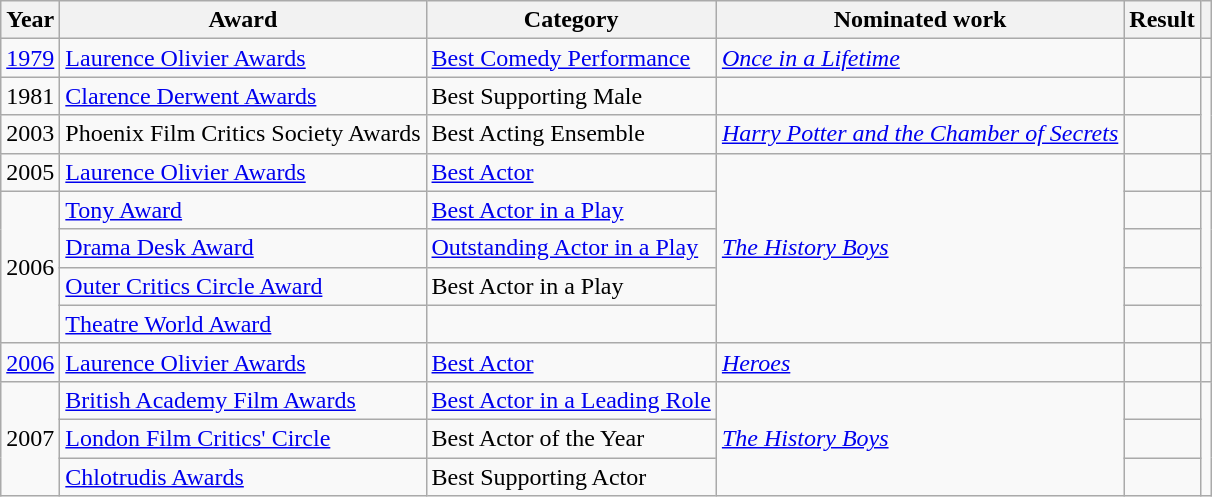<table class="wikitable sortable">
<tr>
<th>Year</th>
<th>Award</th>
<th>Category</th>
<th>Nominated work</th>
<th>Result</th>
<th></th>
</tr>
<tr>
<td><a href='#'>1979</a></td>
<td><a href='#'>Laurence Olivier Awards</a></td>
<td><a href='#'>Best Comedy Performance</a></td>
<td><a href='#'><em>Once in a Lifetime</em></a></td>
<td></td>
<td></td>
</tr>
<tr>
<td>1981</td>
<td><a href='#'>Clarence Derwent Awards</a></td>
<td>Best Supporting Male</td>
<td></td>
<td></td>
<td rowspan=2></td>
</tr>
<tr>
<td>2003</td>
<td>Phoenix Film Critics Society Awards</td>
<td>Best Acting Ensemble</td>
<td><em><a href='#'>Harry Potter and the Chamber of Secrets</a></em></td>
<td></td>
</tr>
<tr>
<td>2005</td>
<td><a href='#'>Laurence Olivier Awards</a></td>
<td><a href='#'>Best Actor</a></td>
<td rowspan=5><em><a href='#'>The History Boys</a></em></td>
<td></td>
<td></td>
</tr>
<tr>
<td rowspan=4>2006</td>
<td><a href='#'>Tony Award</a></td>
<td><a href='#'>Best Actor in a Play</a></td>
<td></td>
<td rowspan=4></td>
</tr>
<tr>
<td><a href='#'>Drama Desk Award</a></td>
<td><a href='#'>Outstanding Actor in a Play</a></td>
<td></td>
</tr>
<tr>
<td><a href='#'>Outer Critics Circle Award</a></td>
<td>Best Actor in a Play</td>
<td></td>
</tr>
<tr>
<td><a href='#'>Theatre World Award</a></td>
<td></td>
<td></td>
</tr>
<tr>
<td><a href='#'>2006</a></td>
<td><a href='#'>Laurence Olivier Awards</a></td>
<td><a href='#'>Best Actor</a></td>
<td><a href='#'><em>Heroes</em></a></td>
<td></td>
<td></td>
</tr>
<tr>
<td rowspan=3>2007</td>
<td><a href='#'>British Academy Film Awards</a></td>
<td><a href='#'>Best Actor in a Leading Role</a></td>
<td rowspan=3><em><a href='#'>The History Boys</a></em></td>
<td></td>
<td rowspan=3></td>
</tr>
<tr>
<td><a href='#'>London Film Critics' Circle</a></td>
<td>Best Actor of the Year</td>
<td></td>
</tr>
<tr>
<td><a href='#'>Chlotrudis Awards</a></td>
<td>Best Supporting Actor</td>
<td></td>
</tr>
</table>
